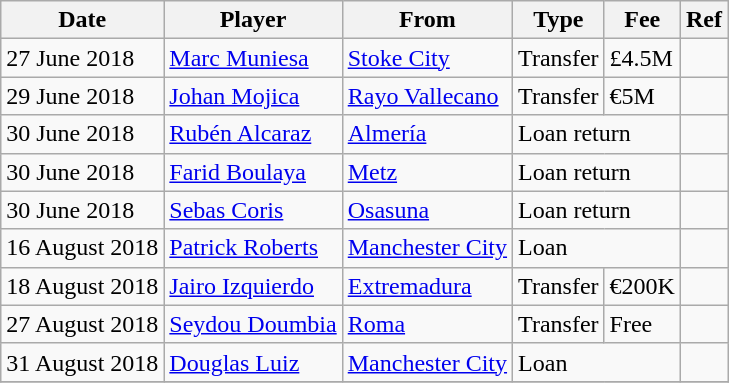<table class="wikitable">
<tr>
<th>Date</th>
<th>Player</th>
<th>From</th>
<th>Type</th>
<th>Fee</th>
<th>Ref</th>
</tr>
<tr>
<td>27 June 2018</td>
<td> <a href='#'>Marc Muniesa</a></td>
<td> <a href='#'>Stoke City</a></td>
<td>Transfer</td>
<td>£4.5M</td>
<td></td>
</tr>
<tr>
<td>29 June 2018</td>
<td> <a href='#'>Johan Mojica</a></td>
<td> <a href='#'>Rayo Vallecano</a></td>
<td>Transfer</td>
<td>€5M</td>
<td></td>
</tr>
<tr>
<td>30 June 2018</td>
<td> <a href='#'>Rubén Alcaraz</a></td>
<td> <a href='#'>Almería</a></td>
<td colspan=2>Loan return</td>
<td></td>
</tr>
<tr>
<td>30 June 2018</td>
<td> <a href='#'>Farid Boulaya</a></td>
<td> <a href='#'>Metz</a></td>
<td colspan=2>Loan return</td>
<td></td>
</tr>
<tr>
<td>30 June 2018</td>
<td> <a href='#'>Sebas Coris</a></td>
<td> <a href='#'>Osasuna</a></td>
<td colspan=2>Loan return</td>
<td></td>
</tr>
<tr>
<td>16 August 2018</td>
<td> <a href='#'>Patrick Roberts</a></td>
<td> <a href='#'>Manchester City</a></td>
<td colspan=2>Loan</td>
<td></td>
</tr>
<tr>
<td>18 August 2018</td>
<td> <a href='#'>Jairo Izquierdo</a></td>
<td> <a href='#'>Extremadura</a></td>
<td>Transfer</td>
<td>€200K</td>
<td></td>
</tr>
<tr>
<td>27 August 2018</td>
<td> <a href='#'>Seydou Doumbia</a></td>
<td> <a href='#'>Roma</a></td>
<td>Transfer</td>
<td>Free</td>
<td></td>
</tr>
<tr>
<td>31 August 2018</td>
<td> <a href='#'>Douglas Luiz</a></td>
<td> <a href='#'>Manchester City</a></td>
<td colspan=2>Loan</td>
<td></td>
</tr>
<tr>
</tr>
</table>
